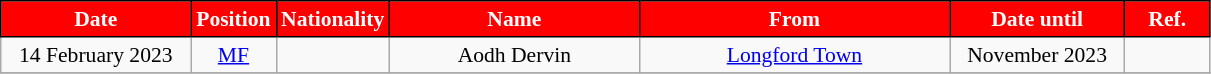<table class="wikitable"  style="text-align:center; font-size:90%; ">
<tr>
<th style="background:#FF0000;color:white;border:1px solid black; width:120px;">Date</th>
<th style="background:#FF0000;color:white;border:1px solid black; width:50px;">Position</th>
<th style="background:#FF0000;color:white;border:1px solid black; width:50px;">Nationality</th>
<th style="background:#FF0000;color:white;border:1px solid black; width:160px;">Name</th>
<th style="background:#FF0000;color:white;border:1px solid black; width:200px;">From</th>
<th style="background:#FF0000;color:white;border:1px solid black; width:110px;">Date until</th>
<th style="background:#FF0000;color:white;border:1px solid black; width:50px;">Ref.</th>
</tr>
<tr>
<td>14 February 2023</td>
<td><a href='#'>MF</a></td>
<td></td>
<td>Aodh Dervin</td>
<td> <a href='#'>Longford Town</a></td>
<td>November 2023</td>
<td></td>
</tr>
<tr>
</tr>
</table>
